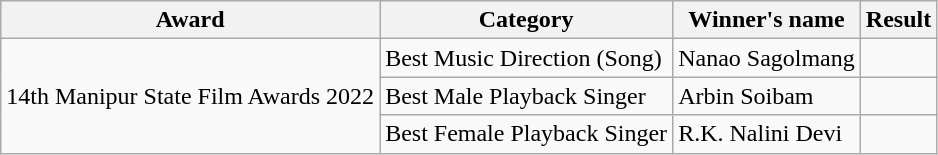<table class="wikitable sortable">
<tr>
<th>Award</th>
<th>Category</th>
<th>Winner's name</th>
<th>Result</th>
</tr>
<tr>
<td rowspan="3">14th Manipur State Film Awards 2022</td>
<td>Best Music Direction (Song)</td>
<td>Nanao Sagolmang</td>
<td></td>
</tr>
<tr>
<td>Best Male Playback Singer</td>
<td>Arbin Soibam</td>
<td></td>
</tr>
<tr>
<td>Best Female Playback Singer</td>
<td>R.K. Nalini Devi</td>
<td></td>
</tr>
</table>
